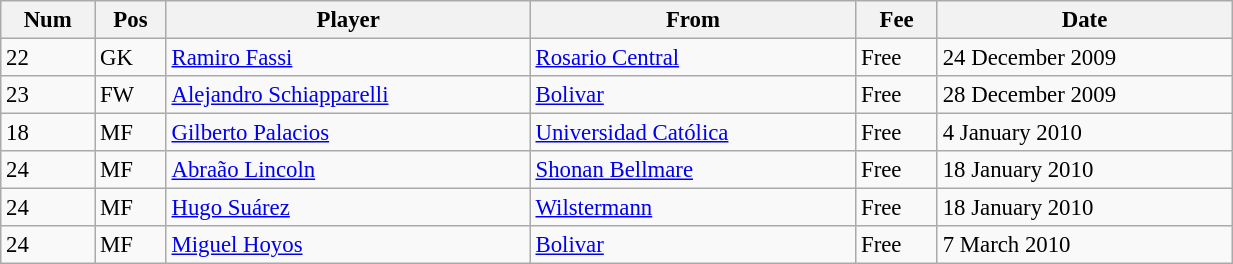<table width=65% class="wikitable" style="text-align:center; font-size:95%; text-align:left">
<tr>
<th>Num</th>
<th>Pos</th>
<th>Player</th>
<th>From</th>
<th>Fee</th>
<th>Date</th>
</tr>
<tr --->
<td>22</td>
<td>GK</td>
<td> <a href='#'>Ramiro Fassi</a></td>
<td> <a href='#'>Rosario Central</a></td>
<td>Free</td>
<td>24 December 2009</td>
</tr>
<tr --->
<td>23</td>
<td>FW</td>
<td> <a href='#'>Alejandro Schiapparelli</a></td>
<td> <a href='#'>Bolivar</a></td>
<td>Free</td>
<td>28 December 2009</td>
</tr>
<tr --->
<td>18</td>
<td>MF</td>
<td> <a href='#'>Gilberto Palacios</a></td>
<td><a href='#'>Universidad Católica</a></td>
<td>Free</td>
<td>4 January 2010</td>
</tr>
<tr --->
<td>24</td>
<td>MF</td>
<td> <a href='#'>Abraão Lincoln</a></td>
<td> <a href='#'>Shonan Bellmare</a></td>
<td>Free</td>
<td>18 January 2010</td>
</tr>
<tr --->
<td>24</td>
<td>MF</td>
<td> <a href='#'>Hugo Suárez</a></td>
<td> <a href='#'>Wilstermann</a></td>
<td>Free</td>
<td>18 January 2010</td>
</tr>
<tr --->
<td>24</td>
<td>MF</td>
<td> <a href='#'>Miguel Hoyos</a></td>
<td> <a href='#'>Bolivar</a></td>
<td>Free</td>
<td>7 March 2010</td>
</tr>
</table>
